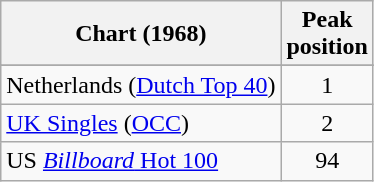<table class="wikitable sortable">
<tr>
<th>Chart (1968)</th>
<th>Peak<br>position</th>
</tr>
<tr>
</tr>
<tr>
</tr>
<tr>
<td>Netherlands (<a href='#'>Dutch Top 40</a>)</td>
<td align="center">1</td>
</tr>
<tr>
<td><a href='#'>UK Singles</a> (<a href='#'>OCC</a>)</td>
<td align="center">2</td>
</tr>
<tr>
<td>US <a href='#'><em>Billboard</em> Hot 100</a></td>
<td align="center">94</td>
</tr>
</table>
